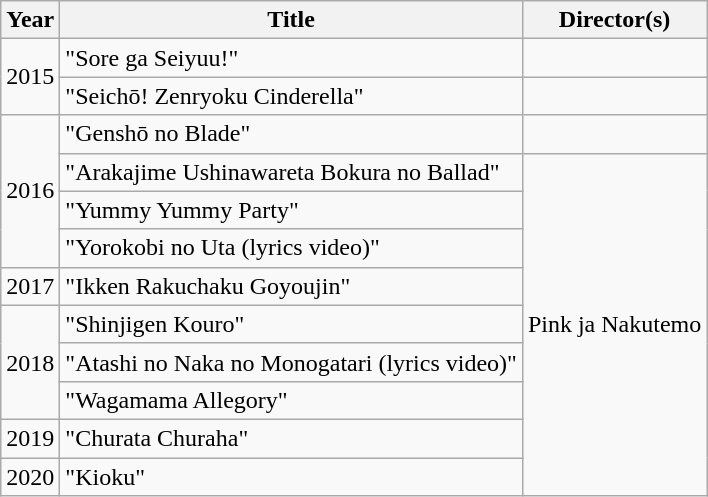<table class="wikitable">
<tr>
<th>Year</th>
<th>Title</th>
<th>Director(s)</th>
</tr>
<tr>
<td rowspan="2">2015</td>
<td>"Sore ga Seiyuu!"</td>
<td style="text-align:center"></td>
</tr>
<tr>
<td>"Seichō! Zenryoku Cinderella"</td>
<td style="text-align:center"></td>
</tr>
<tr>
<td rowspan="4">2016</td>
<td>"Genshō no Blade"</td>
<td style="text-align:center"></td>
</tr>
<tr>
<td>"Arakajime Ushinawareta Bokura no Ballad"</td>
<td rowspan="9" style="text-align:center">Pink ja Nakutemo</td>
</tr>
<tr>
<td>"Yummy Yummy Party"</td>
</tr>
<tr>
<td>"Yorokobi no Uta (lyrics video)"</td>
</tr>
<tr>
<td>2017</td>
<td>"Ikken Rakuchaku Goyoujin"</td>
</tr>
<tr>
<td rowspan="3">2018</td>
<td>"Shinjigen Kouro"</td>
</tr>
<tr>
<td>"Atashi no Naka no Monogatari (lyrics video)"</td>
</tr>
<tr>
<td>"Wagamama Allegory"</td>
</tr>
<tr>
<td rowspan="1">2019</td>
<td>"Churata Churaha"</td>
</tr>
<tr>
<td rowspan="1">2020</td>
<td>"Kioku"</td>
</tr>
</table>
